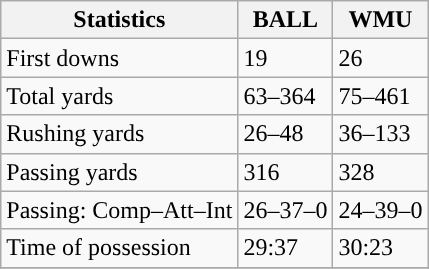<table class="wikitable" style="float: left;">
<tr>
<th>Statistics</th>
<th>BALL</th>
<th>WMU</th>
</tr>
<tr>
<td>First downs</td>
<td>19</td>
<td>26</td>
</tr>
<tr>
<td>Total yards</td>
<td>63–364</td>
<td>75–461</td>
</tr>
<tr>
<td>Rushing yards</td>
<td>26–48</td>
<td>36–133</td>
</tr>
<tr>
<td>Passing yards</td>
<td>316</td>
<td>328</td>
</tr>
<tr>
<td>Passing: Comp–Att–Int</td>
<td>26–37–0</td>
<td>24–39–0</td>
</tr>
<tr>
<td>Time of possession</td>
<td>29:37</td>
<td>30:23</td>
</tr>
<tr>
</tr>
</table>
